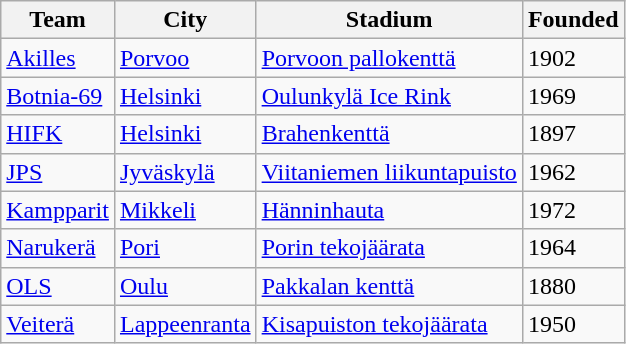<table class="wikitable">
<tr>
<th>Team</th>
<th>City</th>
<th>Stadium</th>
<th>Founded</th>
</tr>
<tr>
<td><a href='#'>Akilles</a></td>
<td> <a href='#'>Porvoo</a></td>
<td><a href='#'>Porvoon pallokenttä</a></td>
<td>1902</td>
</tr>
<tr>
<td><a href='#'>Botnia-69</a></td>
<td> <a href='#'>Helsinki</a></td>
<td><a href='#'>Oulunkylä Ice Rink</a></td>
<td>1969</td>
</tr>
<tr>
<td><a href='#'>HIFK</a></td>
<td> <a href='#'>Helsinki</a></td>
<td><a href='#'>Brahenkenttä</a></td>
<td>1897</td>
</tr>
<tr>
<td><a href='#'>JPS</a></td>
<td> <a href='#'>Jyväskylä</a></td>
<td><a href='#'>Viitaniemen liikuntapuisto</a></td>
<td>1962</td>
</tr>
<tr>
<td><a href='#'>Kampparit</a></td>
<td> <a href='#'>Mikkeli</a></td>
<td><a href='#'>Hänninhauta</a></td>
<td>1972</td>
</tr>
<tr>
<td><a href='#'>Narukerä</a></td>
<td> <a href='#'>Pori</a></td>
<td><a href='#'>Porin tekojäärata</a></td>
<td>1964</td>
</tr>
<tr>
<td><a href='#'>OLS</a></td>
<td> <a href='#'>Oulu</a></td>
<td><a href='#'>Pakkalan kenttä</a></td>
<td>1880</td>
</tr>
<tr>
<td><a href='#'>Veiterä</a></td>
<td> <a href='#'>Lappeenranta</a></td>
<td><a href='#'>Kisapuiston tekojäärata</a></td>
<td>1950<br></td>
</tr>
</table>
